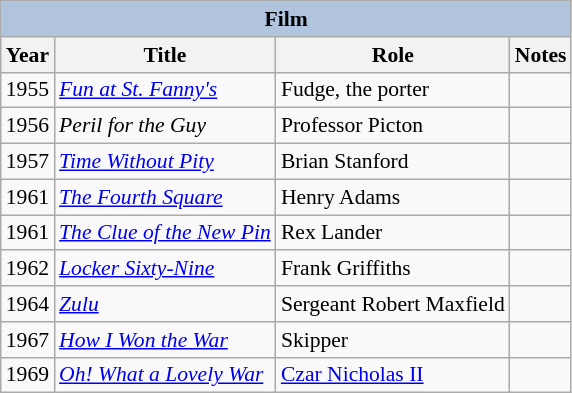<table class="wikitable" style="font-size: 90%;">
<tr>
<th colspan="4" style="background: LightSteelBlue;">Film</th>
</tr>
<tr>
<th>Year</th>
<th>Title</th>
<th>Role</th>
<th>Notes</th>
</tr>
<tr>
<td>1955</td>
<td><em><a href='#'>Fun at St. Fanny's</a></em></td>
<td>Fudge, the porter</td>
<td></td>
</tr>
<tr>
<td>1956</td>
<td><em>Peril for the Guy</em></td>
<td>Professor Picton</td>
<td></td>
</tr>
<tr>
<td>1957</td>
<td><em><a href='#'>Time Without Pity</a></em></td>
<td>Brian Stanford</td>
<td></td>
</tr>
<tr>
<td>1961</td>
<td><em><a href='#'>The Fourth Square</a></em></td>
<td>Henry Adams</td>
<td></td>
</tr>
<tr>
<td>1961</td>
<td><em><a href='#'>The Clue of the New Pin</a></em></td>
<td>Rex Lander</td>
<td></td>
</tr>
<tr>
<td>1962</td>
<td><em><a href='#'>Locker Sixty-Nine</a></em></td>
<td>Frank Griffiths</td>
<td></td>
</tr>
<tr>
<td>1964</td>
<td><em><a href='#'>Zulu</a></em></td>
<td>Sergeant Robert Maxfield</td>
<td></td>
</tr>
<tr>
<td>1967</td>
<td><em><a href='#'>How I Won the War</a></em></td>
<td>Skipper</td>
<td></td>
</tr>
<tr>
<td>1969</td>
<td><em><a href='#'>Oh! What a Lovely War</a></em></td>
<td><a href='#'>Czar Nicholas II</a></td>
<td></td>
</tr>
</table>
